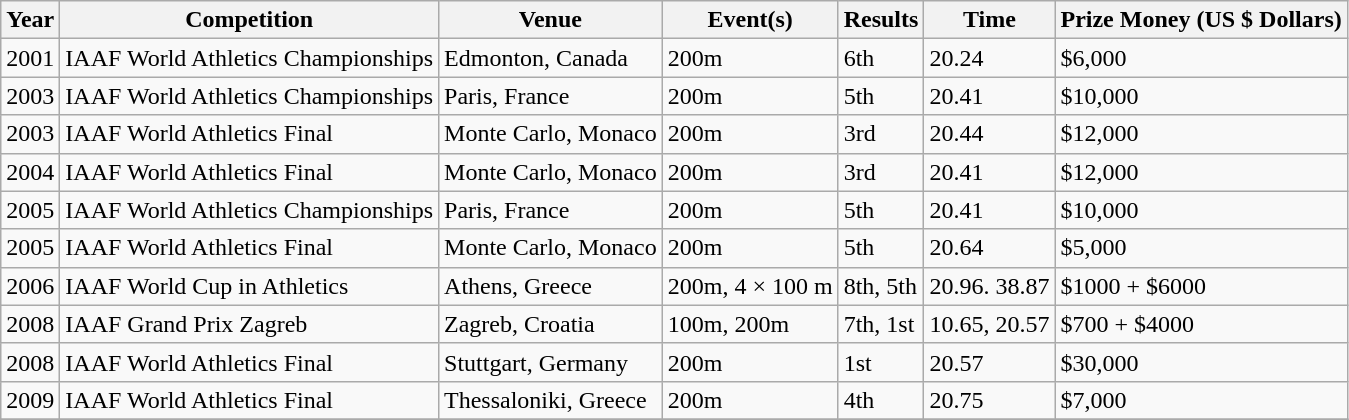<table class="wikitable">
<tr>
<th>Year</th>
<th>Competition</th>
<th>Venue</th>
<th>Event(s)</th>
<th>Results</th>
<th>Time</th>
<th>Prize Money (US $ Dollars)</th>
</tr>
<tr>
<td>2001</td>
<td>IAAF World Athletics Championships</td>
<td>Edmonton, Canada</td>
<td>200m</td>
<td>6th</td>
<td>20.24</td>
<td>$6,000</td>
</tr>
<tr>
<td>2003</td>
<td>IAAF World Athletics Championships</td>
<td>Paris, France</td>
<td>200m</td>
<td>5th</td>
<td>20.41</td>
<td>$10,000</td>
</tr>
<tr>
<td>2003</td>
<td>IAAF World Athletics Final</td>
<td>Monte Carlo, Monaco</td>
<td>200m</td>
<td>3rd</td>
<td>20.44</td>
<td>$12,000</td>
</tr>
<tr>
<td>2004</td>
<td>IAAF World Athletics Final</td>
<td>Monte Carlo, Monaco</td>
<td>200m</td>
<td>3rd</td>
<td>20.41</td>
<td>$12,000</td>
</tr>
<tr>
<td>2005</td>
<td>IAAF World Athletics Championships</td>
<td>Paris, France</td>
<td>200m</td>
<td>5th</td>
<td>20.41</td>
<td>$10,000</td>
</tr>
<tr>
<td>2005</td>
<td>IAAF World Athletics Final</td>
<td>Monte Carlo, Monaco</td>
<td>200m</td>
<td>5th</td>
<td>20.64</td>
<td>$5,000</td>
</tr>
<tr>
<td>2006</td>
<td>IAAF World Cup in Athletics</td>
<td>Athens, Greece</td>
<td>200m, 4 × 100 m</td>
<td>8th, 5th</td>
<td>20.96. 38.87</td>
<td>$1000 + $6000</td>
</tr>
<tr>
<td>2008</td>
<td>IAAF Grand Prix Zagreb</td>
<td>Zagreb, Croatia</td>
<td>100m, 200m</td>
<td>7th, 1st</td>
<td>10.65, 20.57</td>
<td>$700 + $4000</td>
</tr>
<tr>
<td>2008</td>
<td>IAAF World Athletics Final</td>
<td>Stuttgart, Germany</td>
<td>200m</td>
<td>1st</td>
<td>20.57</td>
<td>$30,000</td>
</tr>
<tr>
<td>2009</td>
<td>IAAF World Athletics Final</td>
<td>Thessaloniki, Greece</td>
<td>200m</td>
<td>4th</td>
<td>20.75</td>
<td>$7,000</td>
</tr>
<tr>
</tr>
</table>
